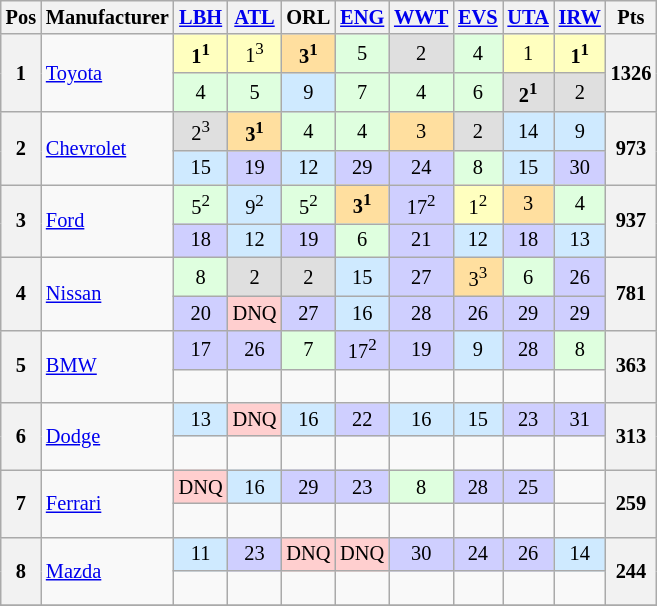<table class="wikitable" style="font-size:85%;text-align:center">
<tr>
<th>Pos</th>
<th>Manufacturer</th>
<th><a href='#'>LBH</a></th>
<th><a href='#'>ATL</a></th>
<th>ORL</th>
<th><a href='#'>ENG</a></th>
<th><a href='#'>WWT</a></th>
<th><a href='#'>EVS</a></th>
<th><a href='#'>UTA</a></th>
<th><a href='#'>IRW</a></th>
<th>Pts</th>
</tr>
<tr>
<th rowspan=2>1</th>
<td rowspan=2 align=left> <a href='#'>Toyota</a></td>
<td style="background:#ffffbf;"><strong>1<sup>1</sup></strong></td>
<td style="background:#ffffbf;">1<sup>3</sup></td>
<td style="background:#ffdf9f;"><strong>3<sup>1</sup></strong></td>
<td style="background:#dfffdf;">5</td>
<td style="background:#dfdfdf;">2</td>
<td style="background:#dfffdf;">4</td>
<td style="background:#ffffbf;">1</td>
<td style="background:#ffffbf;"><strong>1<sup>1</sup></strong></td>
<th rowspan=2>1326</th>
</tr>
<tr>
<td style="background:#dfffdf;">4</td>
<td style="background:#dfffdf;">5</td>
<td style="background:#cfeaff;">9</td>
<td style="background:#dfffdf;">7</td>
<td style="background:#dfffdf;">4</td>
<td style="background:#dfffdf;">6</td>
<td style="background:#dfdfdf;"><strong>2<sup>1</sup></strong></td>
<td style="background:#dfdfdf;">2</td>
</tr>
<tr>
<th rowspan=2>2</th>
<td rowspan=2 align=left> <a href='#'>Chevrolet</a></td>
<td style="background:#dfdfdf;">2<sup>3</sup></td>
<td style="background:#ffdf9f;"><strong>3<sup>1</sup></strong></td>
<td style="background:#dfffdf;">4</td>
<td style="background:#dfffdf;">4</td>
<td style="background:#ffdf9f;">3</td>
<td style="background:#dfdfdf;">2</td>
<td style="background:#cfeaff;">14</td>
<td style="background:#cfeaff;">9</td>
<th rowspan=2>973</th>
</tr>
<tr>
<td style="background:#cfeaff;">15</td>
<td style="background:#cfcfff;">19</td>
<td style="background:#cfeaff;">12</td>
<td style="background:#cfcfff;">29</td>
<td style="background:#cfcfff;">24</td>
<td style="background:#dfffdf;">8</td>
<td style="background:#cfeaff;">15</td>
<td style="background:#cfcfff;">30</td>
</tr>
<tr>
<th rowspan=2>3</th>
<td rowspan=2 align=left> <a href='#'>Ford</a></td>
<td style="background:#dfffdf;">5<sup>2</sup></td>
<td style="background:#cfeaff;">9<sup>2</sup></td>
<td style="background:#dfffdf;">5<sup>2</sup></td>
<td style="background:#ffdf9f;"><strong>3<sup>1</sup></strong></td>
<td style="background:#cfcfff;">17<sup>2</sup></td>
<td style="background:#ffffbf;">1<sup>2</sup></td>
<td style="background:#ffdf9f;">3</td>
<td style="background:#dfffdf;">4</td>
<th rowspan=2>937</th>
</tr>
<tr>
<td style="background:#cfcfff;">18</td>
<td style="background:#cfeaff;">12</td>
<td style="background:#cfcfff;">19</td>
<td style="background:#dfffdf;">6</td>
<td style="background:#cfcfff;">21</td>
<td style="background:#cfeaff;">12</td>
<td style="background:#cfcfff;">18</td>
<td style="background:#cfeaff;">13</td>
</tr>
<tr>
<th rowspan=2>4</th>
<td rowspan=2 align=left> <a href='#'>Nissan</a></td>
<td style="background:#dfffdf;">8</td>
<td style="background:#dfdfdf;">2</td>
<td style="background:#dfdfdf;">2</td>
<td style="background:#cfeaff;">15</td>
<td style="background:#cfcfff;">27</td>
<td style="background:#ffdf9f;">3<sup>3</sup></td>
<td style="background:#dfffdf;">6</td>
<td style="background:#cfcfff;">26</td>
<th rowspan=2>781</th>
</tr>
<tr>
<td style="background:#cfcfff;">20</td>
<td style="background:#ffcfcf;">DNQ</td>
<td style="background:#cfcfff;">27</td>
<td style="background:#cfeaff;">16</td>
<td style="background:#cfcfff;">28</td>
<td style="background:#cfcfff;">26</td>
<td style="background:#cfcfff;">29</td>
<td style="background:#cfcfff;">29</td>
</tr>
<tr>
<th rowspan=2>5</th>
<td rowspan=2 align=left> <a href='#'>BMW</a></td>
<td style="background:#cfcfff;">17</td>
<td style="background:#cfcfff;">26</td>
<td style="background:#dfffdf;">7</td>
<td style="background:#cfcfff;">17<sup>2</sup></td>
<td style="background:#cfcfff;">19</td>
<td style="background:#cfeaff;">9</td>
<td style="background:#cfcfff;">28</td>
<td style="background:#dfffdf;">8</td>
<th rowspan=2>363</th>
</tr>
<tr>
<td> </td>
<td> </td>
<td> </td>
<td> </td>
<td> </td>
<td> </td>
<td> </td>
<td> </td>
</tr>
<tr>
<th rowspan=2>6</th>
<td rowspan=2 align=left> <a href='#'>Dodge</a></td>
<td style="background:#cfeaff;">13</td>
<td style="background:#ffcfcf;">DNQ</td>
<td style="background:#cfeaff;">16</td>
<td style="background:#cfcfff;">22</td>
<td style="background:#cfeaff;">16</td>
<td style="background:#cfeaff;">15</td>
<td style="background:#cfcfff;">23</td>
<td style="background:#cfcfff;">31</td>
<th rowspan=2>313</th>
</tr>
<tr>
<td> </td>
<td> </td>
<td> </td>
<td> </td>
<td> </td>
<td> </td>
<td> </td>
<td> </td>
</tr>
<tr>
<th rowspan=2>7</th>
<td rowspan=2 align=left> <a href='#'>Ferrari</a></td>
<td style="background:#ffcfcf;">DNQ</td>
<td style="background:#cfeaff;">16</td>
<td style="background:#cfcfff;">29</td>
<td style="background:#cfcfff;">23</td>
<td style="background:#dfffdf;">8</td>
<td style="background:#cfcfff;">28</td>
<td style="background:#cfcfff;">25</td>
<td> </td>
<th rowspan=2>259</th>
</tr>
<tr>
<td> </td>
<td> </td>
<td> </td>
<td> </td>
<td> </td>
<td> </td>
<td> </td>
<td> </td>
</tr>
<tr>
<th rowspan=2>8</th>
<td rowspan=2 align=left> <a href='#'>Mazda</a></td>
<td style="background:#cfeaff;">11</td>
<td style="background:#cfcfff;">23</td>
<td style="background:#ffcfcf;">DNQ</td>
<td style="background:#ffcfcf;">DNQ</td>
<td style="background:#cfcfff;">30</td>
<td style="background:#cfcfff;">24</td>
<td style="background:#cfcfff;">26</td>
<td style="background:#cfeaff;">14</td>
<th rowspan=2>244</th>
</tr>
<tr>
<td> </td>
<td> </td>
<td> </td>
<td> </td>
<td> </td>
<td> </td>
<td> </td>
<td> </td>
</tr>
<tr>
</tr>
</table>
